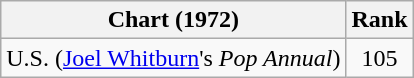<table class="wikitable">
<tr>
<th>Chart (1972)</th>
<th style="text-align:center;">Rank</th>
</tr>
<tr>
<td>U.S. (<a href='#'>Joel Whitburn</a>'s <em>Pop Annual</em>)</td>
<td style="text-align:center;">105</td>
</tr>
</table>
